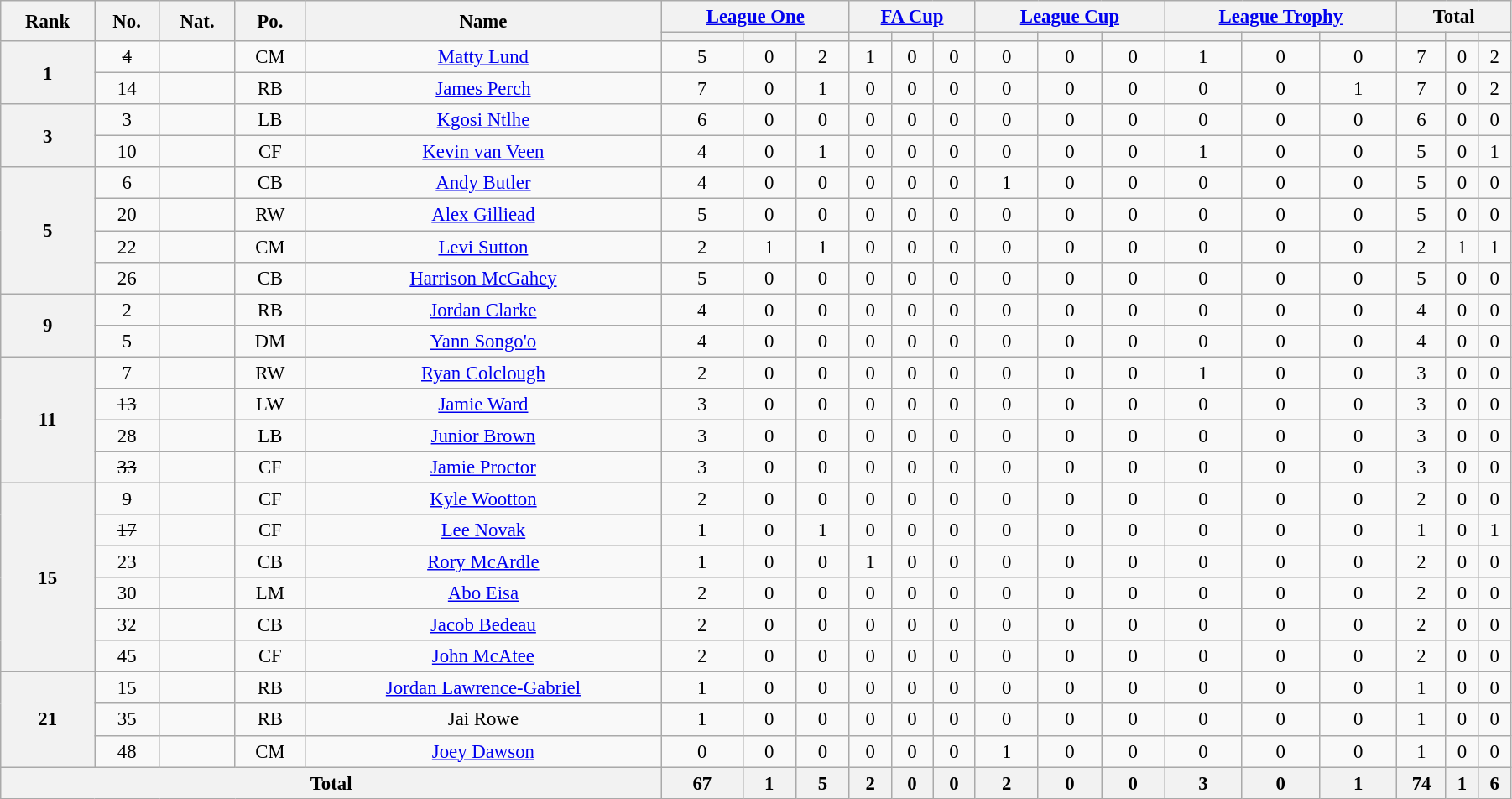<table class="wikitable" style="text-align:center; font-size:95%; width:95%;">
<tr>
<th rowspan=2>Rank</th>
<th rowspan=2>No.</th>
<th rowspan=2>Nat.</th>
<th rowspan=2>Po.</th>
<th rowspan=2>Name</th>
<th colspan=3><a href='#'>League One</a></th>
<th colspan=3><a href='#'>FA Cup</a></th>
<th colspan=3><a href='#'>League Cup</a></th>
<th colspan=3><a href='#'>League Trophy</a></th>
<th colspan=3>Total</th>
</tr>
<tr>
<th></th>
<th></th>
<th></th>
<th></th>
<th></th>
<th></th>
<th></th>
<th></th>
<th></th>
<th></th>
<th></th>
<th></th>
<th></th>
<th></th>
<th></th>
</tr>
<tr>
<th rowspan=2>1</th>
<td><s>4</s></td>
<td></td>
<td>CM</td>
<td><a href='#'>Matty Lund</a></td>
<td>5</td>
<td>0</td>
<td>2</td>
<td>1</td>
<td>0</td>
<td>0</td>
<td>0</td>
<td>0</td>
<td>0</td>
<td>1</td>
<td>0</td>
<td>0</td>
<td>7</td>
<td>0</td>
<td>2</td>
</tr>
<tr>
<td>14</td>
<td></td>
<td>RB</td>
<td><a href='#'>James Perch</a></td>
<td>7</td>
<td>0</td>
<td>1</td>
<td>0</td>
<td>0</td>
<td>0</td>
<td>0</td>
<td>0</td>
<td>0</td>
<td>0</td>
<td>0</td>
<td>1</td>
<td>7</td>
<td>0</td>
<td>2</td>
</tr>
<tr>
<th rowspan=2>3</th>
<td>3</td>
<td></td>
<td>LB</td>
<td><a href='#'>Kgosi Ntlhe</a></td>
<td>6</td>
<td>0</td>
<td>0</td>
<td>0</td>
<td>0</td>
<td>0</td>
<td>0</td>
<td>0</td>
<td>0</td>
<td>0</td>
<td>0</td>
<td>0</td>
<td>6</td>
<td>0</td>
<td>0</td>
</tr>
<tr>
<td>10</td>
<td></td>
<td>CF</td>
<td><a href='#'>Kevin van Veen</a></td>
<td>4</td>
<td>0</td>
<td>1</td>
<td>0</td>
<td>0</td>
<td>0</td>
<td>0</td>
<td>0</td>
<td>0</td>
<td>1</td>
<td>0</td>
<td>0</td>
<td>5</td>
<td>0</td>
<td>1</td>
</tr>
<tr>
<th rowspan=4>5</th>
<td>6</td>
<td></td>
<td>CB</td>
<td><a href='#'>Andy Butler</a></td>
<td>4</td>
<td>0</td>
<td>0</td>
<td>0</td>
<td>0</td>
<td>0</td>
<td>1</td>
<td>0</td>
<td>0</td>
<td>0</td>
<td>0</td>
<td>0</td>
<td>5</td>
<td>0</td>
<td>0</td>
</tr>
<tr>
<td>20</td>
<td></td>
<td>RW</td>
<td><a href='#'>Alex Gilliead</a></td>
<td>5</td>
<td>0</td>
<td>0</td>
<td>0</td>
<td>0</td>
<td>0</td>
<td>0</td>
<td>0</td>
<td>0</td>
<td>0</td>
<td>0</td>
<td>0</td>
<td>5</td>
<td>0</td>
<td>0</td>
</tr>
<tr>
<td>22</td>
<td></td>
<td>CM</td>
<td><a href='#'>Levi Sutton</a></td>
<td>2</td>
<td>1</td>
<td>1</td>
<td>0</td>
<td>0</td>
<td>0</td>
<td>0</td>
<td>0</td>
<td>0</td>
<td>0</td>
<td>0</td>
<td>0</td>
<td>2</td>
<td>1</td>
<td>1</td>
</tr>
<tr>
<td>26</td>
<td></td>
<td>CB</td>
<td><a href='#'>Harrison McGahey</a></td>
<td>5</td>
<td>0</td>
<td>0</td>
<td>0</td>
<td>0</td>
<td>0</td>
<td>0</td>
<td>0</td>
<td>0</td>
<td>0</td>
<td>0</td>
<td>0</td>
<td>5</td>
<td>0</td>
<td>0</td>
</tr>
<tr>
<th rowspan=2>9</th>
<td>2</td>
<td></td>
<td>RB</td>
<td><a href='#'>Jordan Clarke</a></td>
<td>4</td>
<td>0</td>
<td>0</td>
<td>0</td>
<td>0</td>
<td>0</td>
<td>0</td>
<td>0</td>
<td>0</td>
<td>0</td>
<td>0</td>
<td>0</td>
<td>4</td>
<td>0</td>
<td>0</td>
</tr>
<tr>
<td>5</td>
<td></td>
<td>DM</td>
<td><a href='#'>Yann Songo'o</a></td>
<td>4</td>
<td>0</td>
<td>0</td>
<td>0</td>
<td>0</td>
<td>0</td>
<td>0</td>
<td>0</td>
<td>0</td>
<td>0</td>
<td>0</td>
<td>0</td>
<td>4</td>
<td>0</td>
<td>0</td>
</tr>
<tr>
<th rowspan=4>11</th>
<td>7</td>
<td></td>
<td>RW</td>
<td><a href='#'>Ryan Colclough</a></td>
<td>2</td>
<td>0</td>
<td>0</td>
<td>0</td>
<td>0</td>
<td>0</td>
<td>0</td>
<td>0</td>
<td>0</td>
<td>1</td>
<td>0</td>
<td>0</td>
<td>3</td>
<td>0</td>
<td>0</td>
</tr>
<tr>
<td><s>13</s></td>
<td></td>
<td>LW</td>
<td><a href='#'>Jamie Ward</a></td>
<td>3</td>
<td>0</td>
<td>0</td>
<td>0</td>
<td>0</td>
<td>0</td>
<td>0</td>
<td>0</td>
<td>0</td>
<td>0</td>
<td>0</td>
<td>0</td>
<td>3</td>
<td>0</td>
<td>0</td>
</tr>
<tr>
<td>28</td>
<td></td>
<td>LB</td>
<td><a href='#'>Junior Brown</a></td>
<td>3</td>
<td>0</td>
<td>0</td>
<td>0</td>
<td>0</td>
<td>0</td>
<td>0</td>
<td>0</td>
<td>0</td>
<td>0</td>
<td>0</td>
<td>0</td>
<td>3</td>
<td>0</td>
<td>0</td>
</tr>
<tr>
<td><s>33</s></td>
<td></td>
<td>CF</td>
<td><a href='#'>Jamie Proctor</a></td>
<td>3</td>
<td>0</td>
<td>0</td>
<td>0</td>
<td>0</td>
<td>0</td>
<td>0</td>
<td>0</td>
<td>0</td>
<td>0</td>
<td>0</td>
<td>0</td>
<td>3</td>
<td>0</td>
<td>0</td>
</tr>
<tr>
<th rowspan=6>15</th>
<td><s>9</s></td>
<td></td>
<td>CF</td>
<td><a href='#'>Kyle Wootton</a></td>
<td>2</td>
<td>0</td>
<td>0</td>
<td>0</td>
<td>0</td>
<td>0</td>
<td>0</td>
<td>0</td>
<td>0</td>
<td>0</td>
<td>0</td>
<td>0</td>
<td>2</td>
<td>0</td>
<td>0</td>
</tr>
<tr>
<td><s>17</s></td>
<td></td>
<td>CF</td>
<td><a href='#'>Lee Novak</a></td>
<td>1</td>
<td>0</td>
<td>1</td>
<td>0</td>
<td>0</td>
<td>0</td>
<td>0</td>
<td>0</td>
<td>0</td>
<td>0</td>
<td>0</td>
<td>0</td>
<td>1</td>
<td>0</td>
<td>1</td>
</tr>
<tr>
<td>23</td>
<td></td>
<td>CB</td>
<td><a href='#'>Rory McArdle</a></td>
<td>1</td>
<td>0</td>
<td>0</td>
<td>1</td>
<td>0</td>
<td>0</td>
<td>0</td>
<td>0</td>
<td>0</td>
<td>0</td>
<td>0</td>
<td>0</td>
<td>2</td>
<td>0</td>
<td>0</td>
</tr>
<tr>
<td>30</td>
<td></td>
<td>LM</td>
<td><a href='#'>Abo Eisa</a></td>
<td>2</td>
<td>0</td>
<td>0</td>
<td>0</td>
<td>0</td>
<td>0</td>
<td>0</td>
<td>0</td>
<td>0</td>
<td>0</td>
<td>0</td>
<td>0</td>
<td>2</td>
<td>0</td>
<td>0</td>
</tr>
<tr>
<td>32</td>
<td></td>
<td>CB</td>
<td><a href='#'>Jacob Bedeau</a></td>
<td>2</td>
<td>0</td>
<td>0</td>
<td>0</td>
<td>0</td>
<td>0</td>
<td>0</td>
<td>0</td>
<td>0</td>
<td>0</td>
<td>0</td>
<td>0</td>
<td>2</td>
<td>0</td>
<td>0</td>
</tr>
<tr>
<td>45</td>
<td></td>
<td>CF</td>
<td><a href='#'>John McAtee</a></td>
<td>2</td>
<td>0</td>
<td>0</td>
<td>0</td>
<td>0</td>
<td>0</td>
<td>0</td>
<td>0</td>
<td>0</td>
<td>0</td>
<td>0</td>
<td>0</td>
<td>2</td>
<td>0</td>
<td>0</td>
</tr>
<tr>
<th rowspan=3>21</th>
<td>15</td>
<td></td>
<td>RB</td>
<td><a href='#'>Jordan Lawrence-Gabriel</a></td>
<td>1</td>
<td>0</td>
<td>0</td>
<td>0</td>
<td>0</td>
<td>0</td>
<td>0</td>
<td>0</td>
<td>0</td>
<td>0</td>
<td>0</td>
<td>0</td>
<td>1</td>
<td>0</td>
<td>0</td>
</tr>
<tr>
<td>35</td>
<td></td>
<td>RB</td>
<td>Jai Rowe</td>
<td>1</td>
<td>0</td>
<td>0</td>
<td>0</td>
<td>0</td>
<td>0</td>
<td>0</td>
<td>0</td>
<td>0</td>
<td>0</td>
<td>0</td>
<td>0</td>
<td>1</td>
<td>0</td>
<td>0</td>
</tr>
<tr>
<td>48</td>
<td></td>
<td>CM</td>
<td><a href='#'>Joey Dawson</a></td>
<td>0</td>
<td>0</td>
<td>0</td>
<td>0</td>
<td>0</td>
<td>0</td>
<td>1</td>
<td>0</td>
<td>0</td>
<td>0</td>
<td>0</td>
<td>0</td>
<td>1</td>
<td>0</td>
<td>0</td>
</tr>
<tr>
<th colspan=5>Total</th>
<th>67</th>
<th>1</th>
<th>5</th>
<th>2</th>
<th>0</th>
<th>0</th>
<th>2</th>
<th>0</th>
<th>0</th>
<th>3</th>
<th>0</th>
<th>1</th>
<th>74</th>
<th>1</th>
<th>6</th>
</tr>
</table>
